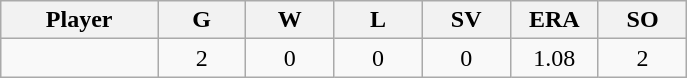<table class="wikitable sortable">
<tr>
<th bgcolor="#DDDDFF" width="16%">Player</th>
<th bgcolor="#DDDDFF" width="9%">G</th>
<th bgcolor="#DDDDFF" width="9%">W</th>
<th bgcolor="#DDDDFF" width="9%">L</th>
<th bgcolor="#DDDDFF" width="9%">SV</th>
<th bgcolor="#DDDDFF" width="9%">ERA</th>
<th bgcolor="#DDDDFF" width="9%">SO</th>
</tr>
<tr align="center">
<td></td>
<td>2</td>
<td>0</td>
<td>0</td>
<td>0</td>
<td>1.08</td>
<td>2</td>
</tr>
</table>
